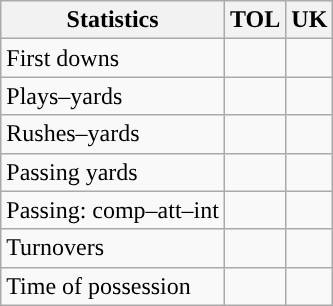<table class="wikitable" style="float:left">
<tr>
<th>Statistics</th>
<th>TOL</th>
<th>UK</th>
</tr>
<tr>
<td>First downs</td>
<td></td>
<td></td>
</tr>
<tr>
<td>Plays–yards</td>
<td></td>
<td></td>
</tr>
<tr>
<td>Rushes–yards</td>
<td></td>
<td></td>
</tr>
<tr>
<td>Passing yards</td>
<td></td>
<td></td>
</tr>
<tr>
<td>Passing: comp–att–int</td>
<td></td>
<td></td>
</tr>
<tr>
<td>Turnovers</td>
<td></td>
<td></td>
</tr>
<tr>
<td>Time of possession</td>
<td></td>
<td></td>
</tr>
</table>
